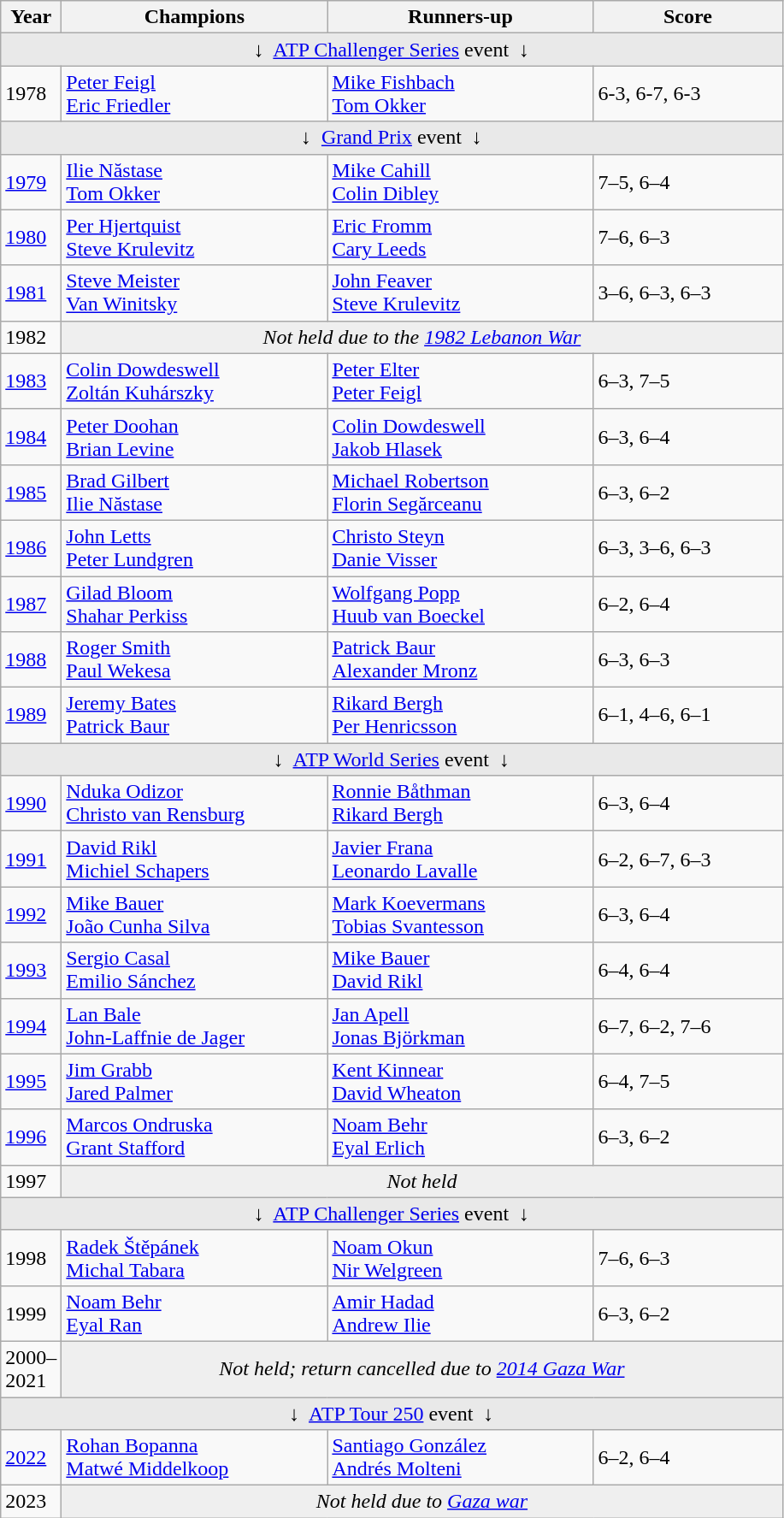<table class=wikitable>
<tr>
<th style="width:40px">Year</th>
<th style="width:200px">Champions</th>
<th style="width:200px">Runners-up</th>
<th style="width:140px" class="unsortable">Score</th>
</tr>
<tr>
<td colspan="4" align="center" bgcolor=#e9e9e9>↓  <a href='#'>ATP Challenger Series</a> event  ↓</td>
</tr>
<tr>
<td>1978</td>
<td> <a href='#'>Peter Feigl</a><br> <a href='#'>Eric Friedler</a></td>
<td> <a href='#'>Mike Fishbach</a><br> <a href='#'>Tom Okker</a></td>
<td>6-3, 6-7, 6-3</td>
</tr>
<tr>
<td colspan="4" align="center" bgcolor=#e9e9e9>↓  <a href='#'>Grand Prix</a> event  ↓</td>
</tr>
<tr>
<td><a href='#'>1979</a></td>
<td> <a href='#'>Ilie Năstase</a><br> <a href='#'>Tom Okker</a></td>
<td> <a href='#'>Mike Cahill</a><br> <a href='#'>Colin Dibley</a></td>
<td>7–5, 6–4</td>
</tr>
<tr>
<td><a href='#'>1980</a></td>
<td> <a href='#'>Per Hjertquist</a><br> <a href='#'>Steve Krulevitz</a></td>
<td> <a href='#'>Eric Fromm</a><br> <a href='#'>Cary Leeds</a></td>
<td>7–6, 6–3</td>
</tr>
<tr>
<td><a href='#'>1981</a></td>
<td> <a href='#'>Steve Meister</a><br> <a href='#'>Van Winitsky</a></td>
<td> <a href='#'>John Feaver</a><br> <a href='#'>Steve Krulevitz</a></td>
<td>3–6, 6–3, 6–3</td>
</tr>
<tr>
<td>1982</td>
<td colspan=3 align=center style="background:#efefef"><em>Not held due to the <a href='#'>1982 Lebanon War</a></em></td>
</tr>
<tr>
<td><a href='#'>1983</a></td>
<td> <a href='#'>Colin Dowdeswell</a><br> <a href='#'>Zoltán Kuhárszky</a></td>
<td> <a href='#'>Peter Elter</a><br> <a href='#'>Peter Feigl</a></td>
<td>6–3, 7–5</td>
</tr>
<tr>
<td><a href='#'>1984</a></td>
<td> <a href='#'>Peter Doohan</a><br> <a href='#'>Brian Levine</a></td>
<td> <a href='#'>Colin Dowdeswell</a><br> <a href='#'>Jakob Hlasek</a></td>
<td>6–3, 6–4</td>
</tr>
<tr>
<td><a href='#'>1985</a></td>
<td> <a href='#'>Brad Gilbert</a><br> <a href='#'>Ilie Năstase</a></td>
<td> <a href='#'>Michael Robertson</a><br> <a href='#'>Florin Segărceanu</a></td>
<td>6–3, 6–2</td>
</tr>
<tr>
<td><a href='#'>1986</a></td>
<td> <a href='#'>John Letts</a><br> <a href='#'>Peter Lundgren</a></td>
<td> <a href='#'>Christo Steyn</a><br> <a href='#'>Danie Visser</a></td>
<td>6–3, 3–6, 6–3</td>
</tr>
<tr>
<td><a href='#'>1987</a></td>
<td> <a href='#'>Gilad Bloom</a><br> <a href='#'>Shahar Perkiss</a></td>
<td> <a href='#'>Wolfgang Popp</a><br> <a href='#'>Huub van Boeckel</a></td>
<td>6–2, 6–4</td>
</tr>
<tr>
<td><a href='#'>1988</a></td>
<td> <a href='#'>Roger Smith</a><br> <a href='#'>Paul Wekesa</a></td>
<td> <a href='#'>Patrick Baur</a><br> <a href='#'>Alexander Mronz</a></td>
<td>6–3, 6–3</td>
</tr>
<tr>
<td><a href='#'>1989</a></td>
<td> <a href='#'>Jeremy Bates</a><br> <a href='#'>Patrick Baur</a></td>
<td> <a href='#'>Rikard Bergh</a><br> <a href='#'>Per Henricsson</a></td>
<td>6–1, 4–6, 6–1</td>
</tr>
<tr>
<td colspan="4" align="center" bgcolor=#e9e9e9>↓  <a href='#'>ATP World Series</a> event  ↓</td>
</tr>
<tr>
<td><a href='#'>1990</a></td>
<td> <a href='#'>Nduka Odizor</a><br> <a href='#'>Christo van Rensburg</a></td>
<td> <a href='#'>Ronnie Båthman</a><br> <a href='#'>Rikard Bergh</a></td>
<td>6–3, 6–4</td>
</tr>
<tr>
<td><a href='#'>1991</a></td>
<td> <a href='#'>David Rikl</a><br> <a href='#'>Michiel Schapers</a></td>
<td> <a href='#'>Javier Frana</a><br> <a href='#'>Leonardo Lavalle</a></td>
<td>6–2, 6–7, 6–3</td>
</tr>
<tr>
<td><a href='#'>1992</a></td>
<td> <a href='#'>Mike Bauer</a><br> <a href='#'>João Cunha Silva</a></td>
<td> <a href='#'>Mark Koevermans</a><br> <a href='#'>Tobias Svantesson</a></td>
<td>6–3, 6–4</td>
</tr>
<tr>
<td><a href='#'>1993</a></td>
<td> <a href='#'>Sergio Casal</a><br> <a href='#'>Emilio Sánchez</a></td>
<td> <a href='#'>Mike Bauer</a><br> <a href='#'>David Rikl</a></td>
<td>6–4, 6–4</td>
</tr>
<tr>
<td><a href='#'>1994</a></td>
<td> <a href='#'>Lan Bale</a><br> <a href='#'>John-Laffnie de Jager</a></td>
<td> <a href='#'>Jan Apell</a><br> <a href='#'>Jonas Björkman</a></td>
<td>6–7, 6–2, 7–6</td>
</tr>
<tr>
<td><a href='#'>1995</a></td>
<td> <a href='#'>Jim Grabb</a><br> <a href='#'>Jared Palmer</a></td>
<td> <a href='#'>Kent Kinnear</a><br> <a href='#'>David Wheaton</a></td>
<td>6–4, 7–5</td>
</tr>
<tr>
<td><a href='#'>1996</a></td>
<td> <a href='#'>Marcos Ondruska</a><br> <a href='#'>Grant Stafford</a></td>
<td> <a href='#'>Noam Behr</a><br> <a href='#'>Eyal Erlich</a></td>
<td>6–3, 6–2</td>
</tr>
<tr>
<td>1997</td>
<td colspan=3 align=center style="background:#efefef"><em>Not held</em></td>
</tr>
<tr>
<td colspan="4" align="center" bgcolor=#e9e9e9>↓  <a href='#'>ATP Challenger Series</a> event  ↓</td>
</tr>
<tr>
<td>1998</td>
<td> <a href='#'>Radek Štěpánek</a><br> <a href='#'>Michal Tabara</a></td>
<td> <a href='#'>Noam Okun</a><br> <a href='#'>Nir Welgreen</a></td>
<td>7–6, 6–3</td>
</tr>
<tr>
<td>1999</td>
<td> <a href='#'>Noam Behr</a><br> <a href='#'>Eyal Ran</a></td>
<td> <a href='#'>Amir Hadad</a><br> <a href='#'>Andrew Ilie</a></td>
<td>6–3, 6–2</td>
</tr>
<tr>
<td>2000–2021</td>
<td colspan=3 align=center style="background:#efefef"><em>Not held; return cancelled due to <a href='#'>2014 Gaza War</a></em></td>
</tr>
<tr>
<td colspan="4" align="center" bgcolor=#e9e9e9>↓  <a href='#'>ATP Tour 250</a> event  ↓</td>
</tr>
<tr>
<td><a href='#'>2022</a></td>
<td> <a href='#'>Rohan Bopanna</a><br> <a href='#'>Matwé Middelkoop</a></td>
<td> <a href='#'>Santiago González</a><br>  <a href='#'>Andrés Molteni</a></td>
<td>6–2, 6–4</td>
</tr>
<tr>
<td>2023</td>
<td colspan="3" align="center" style="background:#efefef"><em>Not held due to <a href='#'>Gaza war</a></em></td>
</tr>
</table>
